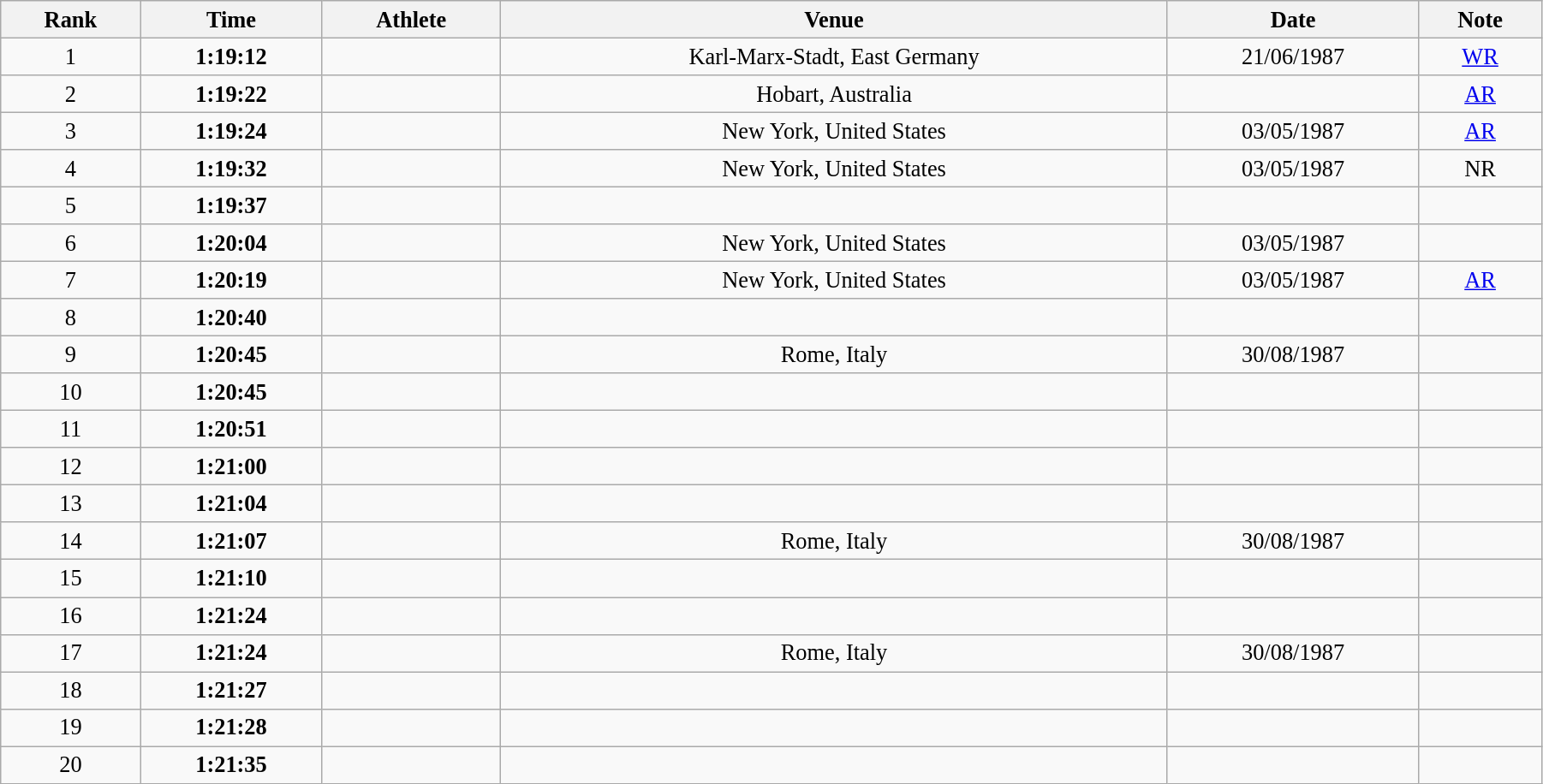<table class="wikitable" style=" text-align:center; font-size:110%;" width="95%">
<tr>
<th>Rank</th>
<th>Time</th>
<th>Athlete</th>
<th>Venue</th>
<th>Date</th>
<th>Note</th>
</tr>
<tr>
<td>1</td>
<td><strong>1:19:12</strong></td>
<td align=left></td>
<td>Karl-Marx-Stadt, East Germany</td>
<td>21/06/1987</td>
<td><a href='#'>WR</a></td>
</tr>
<tr>
<td>2</td>
<td><strong>1:19:22</strong></td>
<td align=left></td>
<td>Hobart, Australia</td>
<td></td>
<td><a href='#'>AR</a></td>
</tr>
<tr>
<td>3</td>
<td><strong>1:19:24</strong></td>
<td align=left></td>
<td>New York, United States</td>
<td>03/05/1987</td>
<td><a href='#'>AR</a></td>
</tr>
<tr>
<td>4</td>
<td><strong>1:19:32</strong></td>
<td align=left></td>
<td>New York, United States</td>
<td>03/05/1987</td>
<td>NR</td>
</tr>
<tr>
<td>5</td>
<td><strong>1:19:37</strong></td>
<td align=left></td>
<td></td>
<td></td>
<td></td>
</tr>
<tr>
<td>6</td>
<td><strong>1:20:04</strong></td>
<td align=left></td>
<td>New York, United States</td>
<td>03/05/1987</td>
<td></td>
</tr>
<tr>
<td>7</td>
<td><strong>1:20:19</strong></td>
<td align=left></td>
<td>New York, United States</td>
<td>03/05/1987</td>
<td><a href='#'>AR</a></td>
</tr>
<tr>
<td>8</td>
<td><strong>1:20:40</strong></td>
<td align=left></td>
<td></td>
<td></td>
<td></td>
</tr>
<tr>
<td>9</td>
<td><strong>1:20:45</strong></td>
<td align=left></td>
<td>Rome, Italy</td>
<td>30/08/1987</td>
<td></td>
</tr>
<tr>
<td>10</td>
<td><strong>1:20:45</strong></td>
<td align=left></td>
<td></td>
<td></td>
<td></td>
</tr>
<tr>
<td>11</td>
<td><strong>1:20:51</strong></td>
<td align=left></td>
<td></td>
<td></td>
<td></td>
</tr>
<tr>
<td>12</td>
<td><strong>1:21:00</strong></td>
<td align=left></td>
<td></td>
<td></td>
<td></td>
</tr>
<tr>
<td>13</td>
<td><strong>1:21:04</strong></td>
<td align=left></td>
<td></td>
<td></td>
<td></td>
</tr>
<tr>
<td>14</td>
<td><strong>1:21:07</strong></td>
<td align=left></td>
<td>Rome, Italy</td>
<td>30/08/1987</td>
<td></td>
</tr>
<tr>
<td>15</td>
<td><strong>1:21:10</strong></td>
<td align=left></td>
<td></td>
<td></td>
<td></td>
</tr>
<tr>
<td>16</td>
<td><strong>1:21:24</strong></td>
<td align=left></td>
<td></td>
<td></td>
<td></td>
</tr>
<tr>
<td>17</td>
<td><strong>1:21:24</strong></td>
<td align=left></td>
<td>Rome, Italy</td>
<td>30/08/1987</td>
<td></td>
</tr>
<tr>
<td>18</td>
<td><strong>1:21:27</strong></td>
<td align=left></td>
<td></td>
<td></td>
<td></td>
</tr>
<tr>
<td>19</td>
<td><strong>1:21:28</strong></td>
<td align=left></td>
<td></td>
<td></td>
<td></td>
</tr>
<tr>
<td>20</td>
<td><strong>1:21:35</strong></td>
<td align=left></td>
<td></td>
<td></td>
<td></td>
</tr>
</table>
